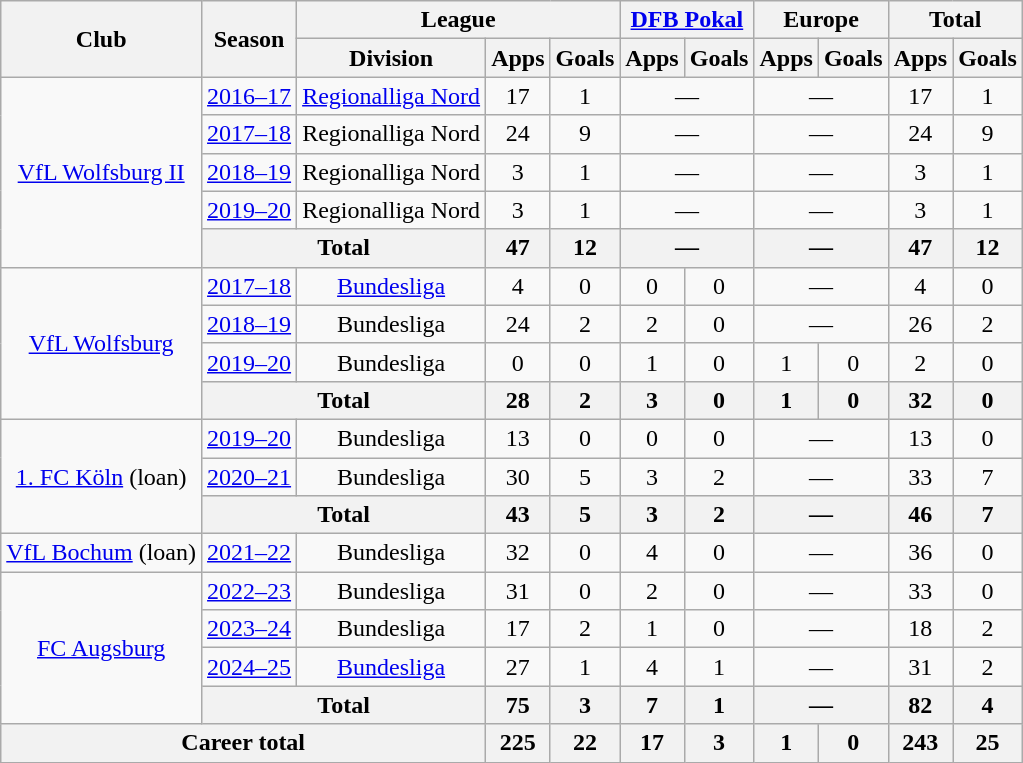<table class="wikitable" style="text-align: center">
<tr>
<th rowspan="2">Club</th>
<th rowspan="2">Season</th>
<th colspan="3">League</th>
<th colspan="2"><a href='#'>DFB Pokal</a></th>
<th colspan="2">Europe</th>
<th colspan="2">Total</th>
</tr>
<tr>
<th>Division</th>
<th>Apps</th>
<th>Goals</th>
<th>Apps</th>
<th>Goals</th>
<th>Apps</th>
<th>Goals</th>
<th>Apps</th>
<th>Goals</th>
</tr>
<tr>
<td rowspan="5"><a href='#'>VfL Wolfsburg II</a></td>
<td><a href='#'>2016–17</a></td>
<td><a href='#'>Regionalliga Nord</a></td>
<td>17</td>
<td>1</td>
<td colspan="2">—</td>
<td colspan="2">—</td>
<td>17</td>
<td>1</td>
</tr>
<tr>
<td><a href='#'>2017–18</a></td>
<td>Regionalliga Nord</td>
<td>24</td>
<td>9</td>
<td colspan="2">—</td>
<td colspan="2">—</td>
<td>24</td>
<td>9</td>
</tr>
<tr>
<td><a href='#'>2018–19</a></td>
<td>Regionalliga Nord</td>
<td>3</td>
<td>1</td>
<td colspan="2">—</td>
<td colspan="2">—</td>
<td>3</td>
<td>1</td>
</tr>
<tr>
<td><a href='#'>2019–20</a></td>
<td>Regionalliga Nord</td>
<td>3</td>
<td>1</td>
<td colspan="2">—</td>
<td colspan="2">—</td>
<td>3</td>
<td>1</td>
</tr>
<tr>
<th colspan="2">Total</th>
<th>47</th>
<th>12</th>
<th colspan="2">—</th>
<th colspan="2">—</th>
<th>47</th>
<th>12</th>
</tr>
<tr>
<td rowspan="4"><a href='#'>VfL Wolfsburg</a></td>
<td><a href='#'>2017–18</a></td>
<td><a href='#'>Bundesliga</a></td>
<td>4</td>
<td>0</td>
<td>0</td>
<td>0</td>
<td colspan="2">—</td>
<td>4</td>
<td>0</td>
</tr>
<tr>
<td><a href='#'>2018–19</a></td>
<td>Bundesliga</td>
<td>24</td>
<td>2</td>
<td>2</td>
<td>0</td>
<td colspan="2">—</td>
<td>26</td>
<td>2</td>
</tr>
<tr>
<td><a href='#'>2019–20</a></td>
<td>Bundesliga</td>
<td>0</td>
<td>0</td>
<td>1</td>
<td>0</td>
<td>1</td>
<td>0</td>
<td>2</td>
<td>0</td>
</tr>
<tr>
<th colspan="2">Total</th>
<th>28</th>
<th>2</th>
<th>3</th>
<th>0</th>
<th>1</th>
<th>0</th>
<th>32</th>
<th>0</th>
</tr>
<tr>
<td rowspan="3"><a href='#'>1. FC Köln</a> (loan)</td>
<td><a href='#'>2019–20</a></td>
<td>Bundesliga</td>
<td>13</td>
<td>0</td>
<td>0</td>
<td>0</td>
<td colspan="2">—</td>
<td>13</td>
<td>0</td>
</tr>
<tr>
<td><a href='#'>2020–21</a></td>
<td>Bundesliga</td>
<td>30</td>
<td>5</td>
<td>3</td>
<td>2</td>
<td colspan="2">—</td>
<td>33</td>
<td>7</td>
</tr>
<tr>
<th colspan="2">Total</th>
<th>43</th>
<th>5</th>
<th>3</th>
<th>2</th>
<th colspan="2">—</th>
<th>46</th>
<th>7</th>
</tr>
<tr>
<td><a href='#'>VfL Bochum</a> (loan)</td>
<td><a href='#'>2021–22</a></td>
<td>Bundesliga</td>
<td>32</td>
<td>0</td>
<td>4</td>
<td>0</td>
<td colspan="2">—</td>
<td>36</td>
<td>0</td>
</tr>
<tr>
<td rowspan="4"><a href='#'>FC Augsburg</a></td>
<td><a href='#'>2022–23</a></td>
<td>Bundesliga</td>
<td>31</td>
<td>0</td>
<td>2</td>
<td>0</td>
<td colspan="2">—</td>
<td>33</td>
<td>0</td>
</tr>
<tr>
<td><a href='#'>2023–24</a></td>
<td>Bundesliga</td>
<td>17</td>
<td>2</td>
<td>1</td>
<td>0</td>
<td colspan="2">—</td>
<td>18</td>
<td>2</td>
</tr>
<tr>
<td><a href='#'>2024–25</a></td>
<td><a href='#'>Bundesliga</a></td>
<td>27</td>
<td>1</td>
<td>4</td>
<td>1</td>
<td colspan="2">—</td>
<td>31</td>
<td>2</td>
</tr>
<tr>
<th colspan="2">Total</th>
<th>75</th>
<th>3</th>
<th>7</th>
<th>1</th>
<th colspan="2">—</th>
<th>82</th>
<th>4</th>
</tr>
<tr>
<th colspan="3">Career total</th>
<th>225</th>
<th>22</th>
<th>17</th>
<th>3</th>
<th>1</th>
<th>0</th>
<th>243</th>
<th>25</th>
</tr>
</table>
